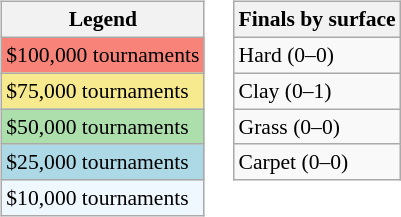<table>
<tr valign=top>
<td><br><table class="wikitable" style=font-size:90%>
<tr>
<th>Legend</th>
</tr>
<tr style="background:#f88379;">
<td>$100,000 tournaments</td>
</tr>
<tr style="background:#f7e98e;">
<td>$75,000 tournaments</td>
</tr>
<tr style="background:#addfad;">
<td>$50,000 tournaments</td>
</tr>
<tr style="background:lightblue;">
<td>$25,000 tournaments</td>
</tr>
<tr style="background:#f0f8ff;">
<td>$10,000 tournaments</td>
</tr>
</table>
</td>
<td><br><table class="wikitable" style=font-size:90%>
<tr>
<th>Finals by surface</th>
</tr>
<tr>
<td>Hard (0–0)</td>
</tr>
<tr>
<td>Clay (0–1)</td>
</tr>
<tr>
<td>Grass (0–0)</td>
</tr>
<tr>
<td>Carpet (0–0)</td>
</tr>
</table>
</td>
</tr>
</table>
